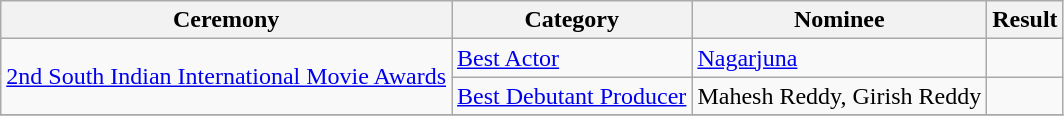<table class="wikitable">
<tr>
<th>Ceremony</th>
<th>Category</th>
<th>Nominee</th>
<th>Result</th>
</tr>
<tr>
<td rowspan="2"><a href='#'>2nd South Indian International Movie Awards</a></td>
<td><a href='#'>Best Actor</a></td>
<td><a href='#'>Nagarjuna</a></td>
<td></td>
</tr>
<tr>
<td><a href='#'>Best Debutant Producer</a></td>
<td>Mahesh Reddy, Girish Reddy</td>
<td></td>
</tr>
<tr>
</tr>
</table>
